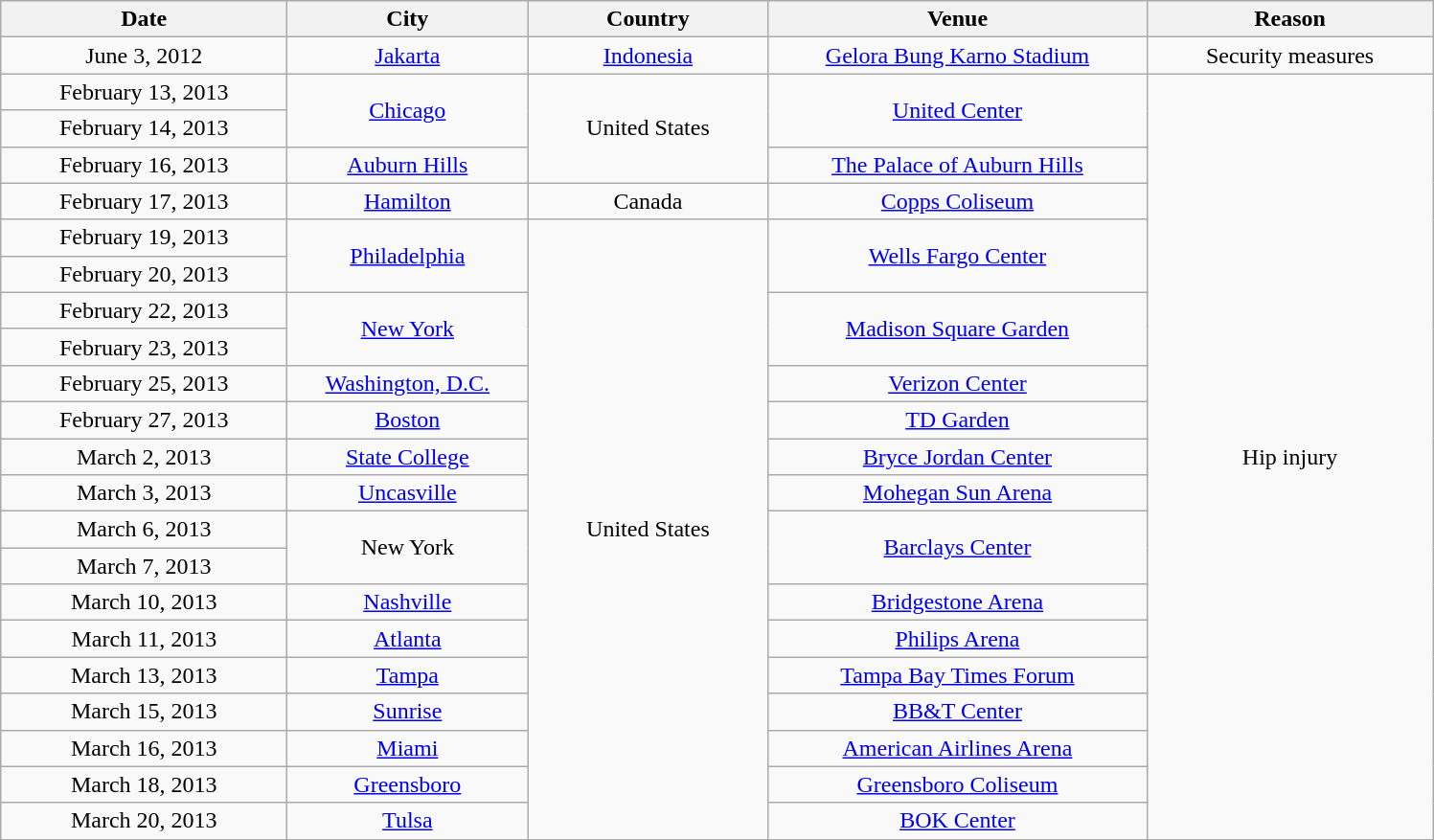<table class="wikitable" style="text-align:center;">
<tr>
<th scope="col" style="width:12em;">Date</th>
<th scope="col" style="width:10em;">City</th>
<th scope="col" style="width:10em;">Country</th>
<th scope="col" style="width:16em;">Venue</th>
<th scope="col" style="width:12em;">Reason</th>
</tr>
<tr>
<td>June 3, 2012</td>
<td><a href='#'>Jakarta</a></td>
<td><a href='#'>Indonesia</a></td>
<td><a href='#'>Gelora Bung Karno Stadium</a></td>
<td>Security measures</td>
</tr>
<tr>
<td>February 13, 2013</td>
<td rowspan="2"><a href='#'>Chicago</a></td>
<td rowspan="3">United States</td>
<td rowspan="2"><a href='#'>United Center</a></td>
<td rowspan="21">Hip injury</td>
</tr>
<tr>
<td>February 14, 2013</td>
</tr>
<tr>
<td>February 16, 2013</td>
<td><a href='#'>Auburn Hills</a></td>
<td><a href='#'>The Palace of Auburn Hills</a></td>
</tr>
<tr>
<td>February 17, 2013</td>
<td><a href='#'>Hamilton</a></td>
<td>Canada</td>
<td><a href='#'>Copps Coliseum</a></td>
</tr>
<tr>
<td>February 19, 2013</td>
<td rowspan="2"><a href='#'>Philadelphia</a></td>
<td rowspan="17">United States</td>
<td rowspan="2"><a href='#'>Wells Fargo Center</a></td>
</tr>
<tr>
<td>February 20, 2013</td>
</tr>
<tr>
<td>February 22, 2013</td>
<td rowspan="2"><a href='#'>New York</a></td>
<td rowspan="2"><a href='#'>Madison Square Garden</a></td>
</tr>
<tr>
<td>February 23, 2013</td>
</tr>
<tr>
<td>February 25, 2013</td>
<td><a href='#'>Washington, D.C.</a></td>
<td><a href='#'>Verizon Center</a></td>
</tr>
<tr>
<td>February 27, 2013</td>
<td><a href='#'>Boston</a></td>
<td><a href='#'>TD Garden</a></td>
</tr>
<tr>
<td>March 2, 2013</td>
<td><a href='#'>State College</a></td>
<td><a href='#'>Bryce Jordan Center</a></td>
</tr>
<tr>
<td>March 3, 2013</td>
<td><a href='#'>Uncasville</a></td>
<td><a href='#'>Mohegan Sun Arena</a></td>
</tr>
<tr>
<td>March 6, 2013</td>
<td rowspan="2">New York</td>
<td rowspan="2"><a href='#'>Barclays Center</a></td>
</tr>
<tr>
<td>March 7, 2013</td>
</tr>
<tr>
<td>March 10, 2013</td>
<td><a href='#'>Nashville</a></td>
<td><a href='#'>Bridgestone Arena</a></td>
</tr>
<tr>
<td>March 11, 2013</td>
<td><a href='#'>Atlanta</a></td>
<td><a href='#'>Philips Arena</a></td>
</tr>
<tr>
<td>March 13, 2013</td>
<td><a href='#'>Tampa</a></td>
<td><a href='#'>Tampa Bay Times Forum</a></td>
</tr>
<tr>
<td>March 15, 2013</td>
<td><a href='#'>Sunrise</a></td>
<td><a href='#'>BB&T Center</a></td>
</tr>
<tr>
<td>March 16, 2013</td>
<td><a href='#'>Miami</a></td>
<td><a href='#'>American Airlines Arena</a></td>
</tr>
<tr>
<td>March 18, 2013</td>
<td><a href='#'>Greensboro</a></td>
<td><a href='#'>Greensboro Coliseum</a></td>
</tr>
<tr>
<td>March 20, 2013</td>
<td><a href='#'>Tulsa</a></td>
<td><a href='#'>BOK Center</a></td>
</tr>
</table>
